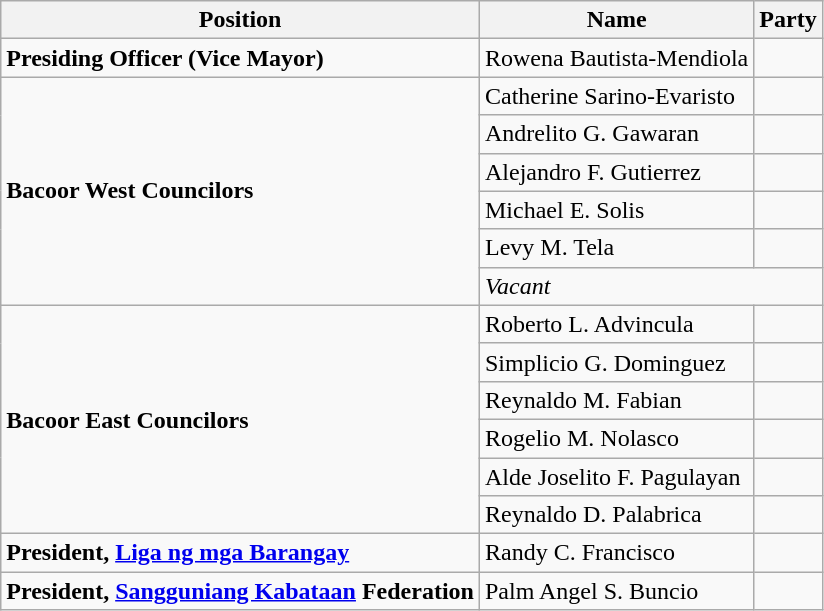<table class=wikitable>
<tr>
<th>Position</th>
<th>Name</th>
<th colspan=2>Party</th>
</tr>
<tr>
<td><strong>Presiding Officer (Vice Mayor)</strong></td>
<td>Rowena Bautista-Mendiola</td>
<td></td>
</tr>
<tr>
<td rowspan=6><strong>Bacoor West Councilors</strong></td>
<td>Catherine Sarino-Evaristo</td>
<td></td>
</tr>
<tr>
<td>Andrelito G. Gawaran</td>
<td></td>
</tr>
<tr>
<td>Alejandro F. Gutierrez</td>
<td></td>
</tr>
<tr>
<td>Michael E. Solis</td>
<td></td>
</tr>
<tr>
<td>Levy M. Tela</td>
<td></td>
</tr>
<tr>
<td colspan=3><em>Vacant</em></td>
</tr>
<tr>
<td rowspan=6><strong>Bacoor East Councilors</strong></td>
<td>Roberto L. Advincula</td>
<td></td>
</tr>
<tr>
<td>Simplicio G. Dominguez</td>
<td></td>
</tr>
<tr>
<td>Reynaldo M. Fabian</td>
<td></td>
</tr>
<tr>
<td>Rogelio M. Nolasco</td>
<td></td>
</tr>
<tr>
<td>Alde Joselito F. Pagulayan</td>
<td></td>
</tr>
<tr>
<td>Reynaldo D. Palabrica</td>
<td></td>
</tr>
<tr>
<td><strong>President, <a href='#'>Liga ng mga Barangay</a></strong></td>
<td>Randy C. Francisco </td>
<td></td>
</tr>
<tr>
<td><strong>President, <a href='#'>Sangguniang Kabataan</a> Federation</strong></td>
<td>Palm Angel S. Buncio </td>
<td></td>
</tr>
</table>
